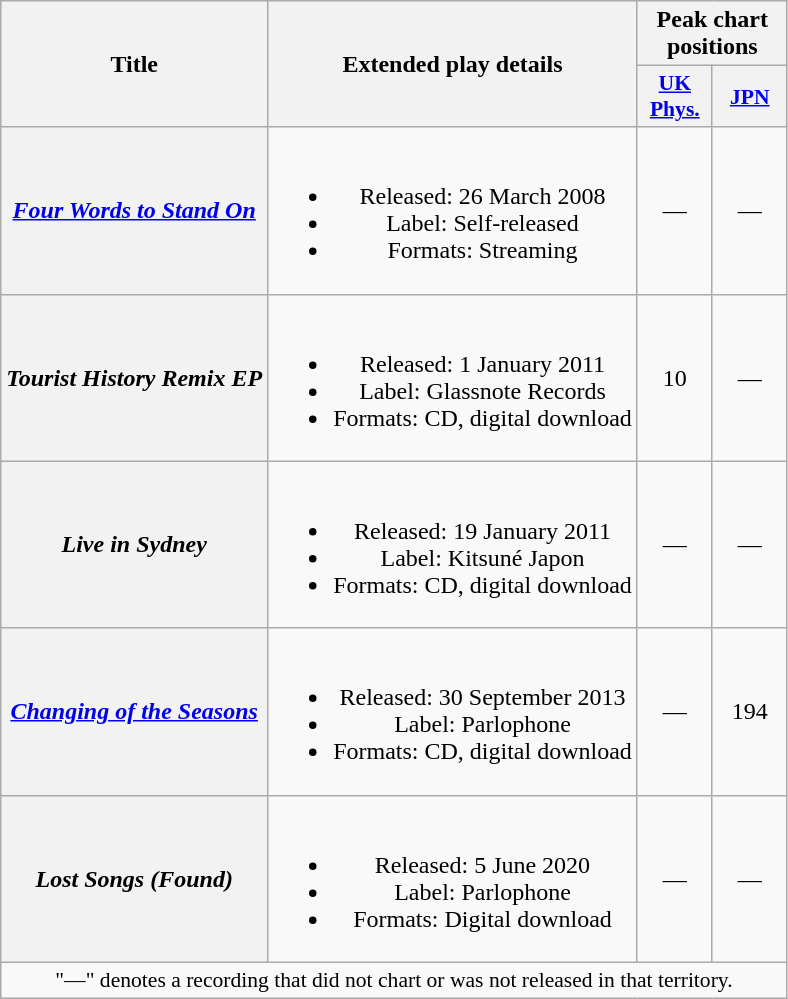<table class="wikitable plainrowheaders" style="text-align:center;">
<tr>
<th scope="col" rowspan="2">Title</th>
<th scope="col" rowspan="2">Extended play details</th>
<th scope="col" colspan="2">Peak chart positions</th>
</tr>
<tr>
<th scope="col" style="width:3em;font-size:90%;"><a href='#'>UK<br>Phys.</a><br></th>
<th scope="col" style="width:3em;font-size:90%;"><a href='#'>JPN</a><br></th>
</tr>
<tr>
<th scope="row"><em><a href='#'>Four Words to Stand On</a></em></th>
<td><br><ul><li>Released: 26 March 2008</li><li>Label: Self-released</li><li>Formats: Streaming</li></ul></td>
<td>—</td>
<td>—</td>
</tr>
<tr>
<th scope="row"><em>Tourist History Remix EP</em></th>
<td><br><ul><li>Released: 1 January 2011</li><li>Label: Glassnote Records</li><li>Formats: CD, digital download</li></ul></td>
<td>10</td>
<td>—</td>
</tr>
<tr>
<th scope="row"><em>Live in Sydney</em></th>
<td><br><ul><li>Released: 19 January 2011</li><li>Label: Kitsuné Japon</li><li>Formats: CD, digital download</li></ul></td>
<td>—</td>
<td>—</td>
</tr>
<tr>
<th scope="row"><em><a href='#'>Changing of the Seasons</a></em></th>
<td><br><ul><li>Released: 30 September 2013</li><li>Label: Parlophone</li><li>Formats: CD, digital download</li></ul></td>
<td>—</td>
<td>194</td>
</tr>
<tr>
<th scope="row"><em>Lost Songs (Found)</em></th>
<td><br><ul><li>Released: 5 June 2020</li><li>Label: Parlophone</li><li>Formats: Digital download</li></ul></td>
<td>—</td>
<td>—</td>
</tr>
<tr>
<td colspan="14" style="font-size:90%">"—" denotes a recording that did not chart or was not released in that territory.</td>
</tr>
</table>
